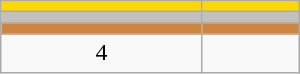<table class="wikitable" style="width:200px;">
<tr style="background:gold;">
<td align=center></td>
<td></td>
</tr>
<tr style="background:silver;">
<td align=center></td>
<td></td>
</tr>
<tr style="background:peru;">
<td align=center></td>
<td></td>
</tr>
<tr>
<td align=center>4</td>
<td></td>
</tr>
</table>
